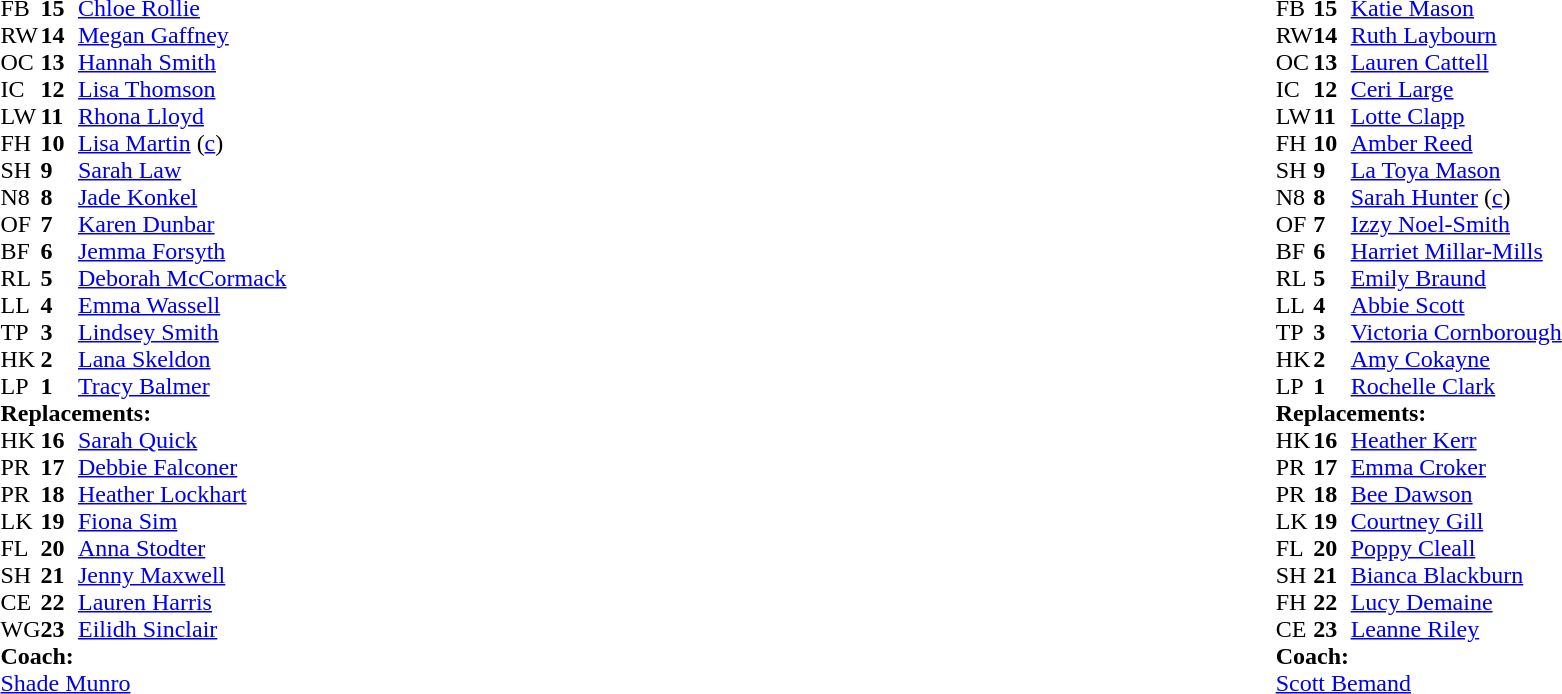<table style="width:100%">
<tr>
<td style="vertical-align:top; width:50%"><br><table cellspacing="0" cellpadding="0">
<tr>
<th width="25"></th>
<th width="25"></th>
</tr>
<tr>
<td>FB</td>
<td><strong>15</strong></td>
<td><a href='#'>Chloe Rollie</a></td>
</tr>
<tr>
<td>RW</td>
<td><strong>14</strong></td>
<td><a href='#'>Megan Gaffney</a></td>
</tr>
<tr>
<td>OC</td>
<td><strong>13</strong></td>
<td><a href='#'>Hannah Smith</a></td>
</tr>
<tr>
<td>IC</td>
<td><strong>12</strong></td>
<td><a href='#'>Lisa Thomson</a></td>
</tr>
<tr>
<td>LW</td>
<td><strong>11</strong></td>
<td><a href='#'>Rhona Lloyd</a></td>
</tr>
<tr>
<td>FH</td>
<td><strong>10</strong></td>
<td><a href='#'>Lisa Martin</a> (<a href='#'>c</a>)</td>
</tr>
<tr>
<td>SH</td>
<td><strong>9</strong></td>
<td><a href='#'>Sarah Law</a></td>
</tr>
<tr>
<td>N8</td>
<td><strong>8</strong></td>
<td><a href='#'>Jade Konkel</a></td>
</tr>
<tr>
<td>OF</td>
<td><strong>7</strong></td>
<td><a href='#'>Karen Dunbar</a></td>
</tr>
<tr>
<td>BF</td>
<td><strong>6</strong></td>
<td><a href='#'>Jemma Forsyth</a></td>
</tr>
<tr>
<td>RL</td>
<td><strong>5</strong></td>
<td><a href='#'>Deborah McCormack</a></td>
</tr>
<tr>
<td>LL</td>
<td><strong>4</strong></td>
<td><a href='#'>Emma Wassell</a></td>
</tr>
<tr>
<td>TP</td>
<td><strong>3</strong></td>
<td><a href='#'>Lindsey Smith</a></td>
</tr>
<tr>
<td>HK</td>
<td><strong>2</strong></td>
<td><a href='#'>Lana Skeldon</a></td>
</tr>
<tr>
<td>LP</td>
<td><strong>1</strong></td>
<td><a href='#'>Tracy Balmer</a></td>
</tr>
<tr>
<td colspan=4><strong>Replacements:</strong></td>
</tr>
<tr>
<td>HK</td>
<td><strong>16</strong></td>
<td><a href='#'>Sarah Quick</a></td>
</tr>
<tr>
<td>PR</td>
<td><strong>17</strong></td>
<td><a href='#'>Debbie Falconer</a></td>
</tr>
<tr>
<td>PR</td>
<td><strong>18</strong></td>
<td><a href='#'>Heather Lockhart</a></td>
</tr>
<tr>
<td>LK</td>
<td><strong>19</strong></td>
<td><a href='#'>Fiona Sim</a></td>
</tr>
<tr>
<td>FL</td>
<td><strong>20</strong></td>
<td><a href='#'>Anna Stodter</a></td>
</tr>
<tr>
<td>SH</td>
<td><strong>21</strong></td>
<td><a href='#'>Jenny Maxwell</a></td>
</tr>
<tr>
<td>CE</td>
<td><strong>22</strong></td>
<td><a href='#'>Lauren Harris</a></td>
</tr>
<tr>
<td>WG</td>
<td><strong>23</strong></td>
<td><a href='#'>Eilidh Sinclair</a></td>
</tr>
<tr>
<td colspan="4"><strong>Coach:</strong></td>
</tr>
<tr>
<td colspan="4"> <a href='#'>Shade Munro</a></td>
</tr>
</table>
</td>
<td style="vertical-align:top"></td>
<td style="vertical-align:top; width:50%"><br><table cellspacing="0" cellpadding="0" style="margin:auto">
<tr>
<th width="25"></th>
<th width="25"></th>
</tr>
<tr>
<td>FB</td>
<td><strong>15</strong></td>
<td><a href='#'>Katie Mason</a></td>
</tr>
<tr>
<td>RW</td>
<td><strong>14</strong></td>
<td><a href='#'>Ruth Laybourn</a></td>
</tr>
<tr>
<td>OC</td>
<td><strong>13</strong></td>
<td><a href='#'>Lauren Cattell</a></td>
</tr>
<tr>
<td>IC</td>
<td><strong>12</strong></td>
<td><a href='#'>Ceri Large</a></td>
</tr>
<tr>
<td>LW</td>
<td><strong>11</strong></td>
<td><a href='#'>Lotte Clapp</a></td>
</tr>
<tr>
<td>FH</td>
<td><strong>10</strong></td>
<td><a href='#'>Amber Reed</a></td>
</tr>
<tr>
<td>SH</td>
<td><strong>9</strong></td>
<td><a href='#'>La Toya Mason</a></td>
</tr>
<tr>
<td>N8</td>
<td><strong>8</strong></td>
<td><a href='#'>Sarah Hunter</a> (<a href='#'>c</a>)</td>
</tr>
<tr>
<td>OF</td>
<td><strong>7</strong></td>
<td><a href='#'>Izzy Noel-Smith</a></td>
</tr>
<tr>
<td>BF</td>
<td><strong>6</strong></td>
<td><a href='#'>Harriet Millar-Mills</a></td>
</tr>
<tr>
<td>RL</td>
<td><strong>5</strong></td>
<td><a href='#'>Emily Braund</a></td>
</tr>
<tr>
<td>LL</td>
<td><strong>4</strong></td>
<td><a href='#'>Abbie Scott</a></td>
</tr>
<tr>
<td>TP</td>
<td><strong>3</strong></td>
<td><a href='#'>Victoria Cornborough</a></td>
</tr>
<tr>
<td>HK</td>
<td><strong>2</strong></td>
<td><a href='#'>Amy Cokayne</a></td>
</tr>
<tr>
<td>LP</td>
<td><strong>1</strong></td>
<td><a href='#'>Rochelle Clark</a></td>
</tr>
<tr>
<td colspan=4><strong>Replacements:</strong></td>
</tr>
<tr>
<td>HK</td>
<td><strong>16</strong></td>
<td><a href='#'>Heather Kerr</a></td>
</tr>
<tr>
<td>PR</td>
<td><strong>17</strong></td>
<td><a href='#'>Emma Croker</a></td>
</tr>
<tr>
<td>PR</td>
<td><strong>18</strong></td>
<td><a href='#'>Bee Dawson</a></td>
</tr>
<tr>
<td>LK</td>
<td><strong>19</strong></td>
<td><a href='#'>Courtney Gill</a></td>
</tr>
<tr>
<td>FL</td>
<td><strong>20</strong></td>
<td><a href='#'>Poppy Cleall</a></td>
</tr>
<tr>
<td>SH</td>
<td><strong>21</strong></td>
<td><a href='#'>Bianca Blackburn</a></td>
</tr>
<tr>
<td>FH</td>
<td><strong>22</strong></td>
<td><a href='#'>Lucy Demaine</a></td>
<td></td>
<td></td>
</tr>
<tr>
<td>CE</td>
<td><strong>23</strong></td>
<td><a href='#'>Leanne Riley</a></td>
</tr>
<tr>
<td colspan="4"><strong>Coach:</strong></td>
</tr>
<tr>
<td colspan="4"> <a href='#'>Scott Bemand</a></td>
</tr>
</table>
</td>
</tr>
</table>
